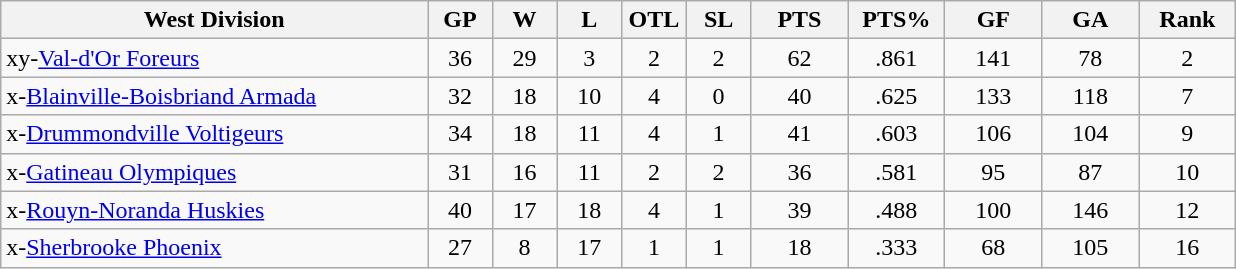<table class="wikitable" style="text-align:center">
<tr>
<th bgcolor="#DDDDFF" width="33%">West Division</th>
<th bgcolor="#DDDDFF" width="5%">GP</th>
<th bgcolor="#DDDDFF" width="5%">W</th>
<th bgcolor="#DDDDFF" width="5%">L</th>
<th bgcolor="#DDDDFF" width="5%">OTL</th>
<th bgcolor="#DDDDFF" width="5%">SL</th>
<th bgcolor="#DDDDFF" width="7.5%">PTS</th>
<th bgcolor="#DDDDFF" width="7.5%">PTS%</th>
<th bgcolor="#DDDDFF" width="7.5%">GF</th>
<th bgcolor="#DDDDFF" width="7.5%">GA</th>
<th bgcolor="#DDDDFF" width="7.5%">Rank</th>
</tr>
<tr>
<td align=left>xy-<a href='#'>Val-d'Or Foreurs</a></td>
<td>36</td>
<td>29</td>
<td>3</td>
<td>2</td>
<td>2</td>
<td>62</td>
<td>.861</td>
<td>141</td>
<td>78</td>
<td>2</td>
</tr>
<tr>
<td align=left>x-<a href='#'>Blainville-Boisbriand Armada</a></td>
<td>32</td>
<td>18</td>
<td>10</td>
<td>4</td>
<td>0</td>
<td>40</td>
<td>.625</td>
<td>133</td>
<td>118</td>
<td>7</td>
</tr>
<tr>
<td align=left>x-<a href='#'>Drummondville Voltigeurs</a></td>
<td>34</td>
<td>18</td>
<td>11</td>
<td>4</td>
<td>1</td>
<td>41</td>
<td>.603</td>
<td>106</td>
<td>104</td>
<td>9</td>
</tr>
<tr>
<td align=left>x-<a href='#'>Gatineau Olympiques</a></td>
<td>31</td>
<td>16</td>
<td>11</td>
<td>2</td>
<td>2</td>
<td>36</td>
<td>.581</td>
<td>95</td>
<td>87</td>
<td>10</td>
</tr>
<tr>
<td align=left>x-<a href='#'>Rouyn-Noranda Huskies</a></td>
<td>40</td>
<td>17</td>
<td>18</td>
<td>4</td>
<td>1</td>
<td>39</td>
<td>.488</td>
<td>100</td>
<td>146</td>
<td>12</td>
</tr>
<tr>
<td align=left>x-<a href='#'>Sherbrooke Phoenix</a></td>
<td>27</td>
<td>8</td>
<td>17</td>
<td>1</td>
<td>1</td>
<td>18</td>
<td>.333</td>
<td>68</td>
<td>105</td>
<td>16</td>
</tr>
</table>
